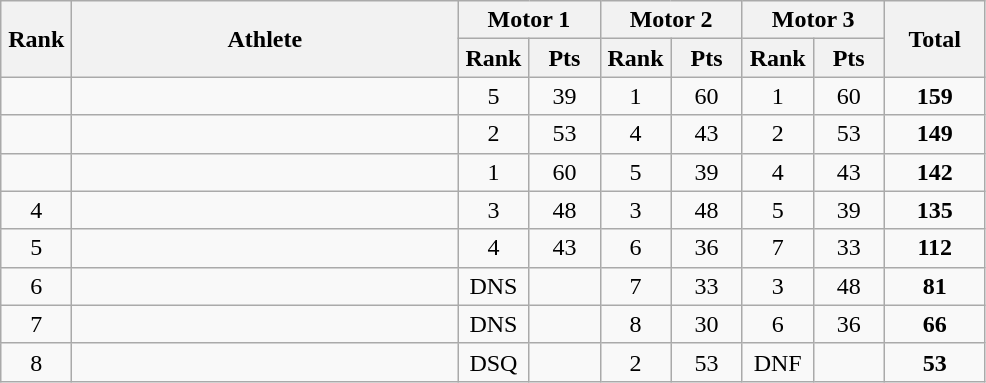<table class=wikitable style="text-align:center">
<tr>
<th width=40 rowspan=2>Rank</th>
<th width=250 rowspan=2>Athlete</th>
<th colspan=2>Motor 1</th>
<th colspan=2>Motor 2</th>
<th colspan=2>Motor 3</th>
<th width=60 rowspan=2>Total</th>
</tr>
<tr>
<th width=40>Rank</th>
<th width=40>Pts</th>
<th width=40>Rank</th>
<th width=40>Pts</th>
<th width=40>Rank</th>
<th width=40>Pts</th>
</tr>
<tr>
<td></td>
<td align=left></td>
<td>5</td>
<td>39</td>
<td>1</td>
<td>60</td>
<td>1</td>
<td>60</td>
<td><strong>159</strong></td>
</tr>
<tr>
<td></td>
<td align=left></td>
<td>2</td>
<td>53</td>
<td>4</td>
<td>43</td>
<td>2</td>
<td>53</td>
<td><strong>149</strong></td>
</tr>
<tr>
<td></td>
<td align=left></td>
<td>1</td>
<td>60</td>
<td>5</td>
<td>39</td>
<td>4</td>
<td>43</td>
<td><strong>142</strong></td>
</tr>
<tr>
<td>4</td>
<td align=left></td>
<td>3</td>
<td>48</td>
<td>3</td>
<td>48</td>
<td>5</td>
<td>39</td>
<td><strong>135</strong></td>
</tr>
<tr>
<td>5</td>
<td align=left></td>
<td>4</td>
<td>43</td>
<td>6</td>
<td>36</td>
<td>7</td>
<td>33</td>
<td><strong>112</strong></td>
</tr>
<tr>
<td>6</td>
<td align=left></td>
<td>DNS</td>
<td></td>
<td>7</td>
<td>33</td>
<td>3</td>
<td>48</td>
<td><strong>81</strong></td>
</tr>
<tr>
<td>7</td>
<td align=left></td>
<td>DNS</td>
<td></td>
<td>8</td>
<td>30</td>
<td>6</td>
<td>36</td>
<td><strong>66</strong></td>
</tr>
<tr>
<td>8</td>
<td align=left></td>
<td>DSQ</td>
<td></td>
<td>2</td>
<td>53</td>
<td>DNF</td>
<td></td>
<td><strong>53</strong></td>
</tr>
</table>
